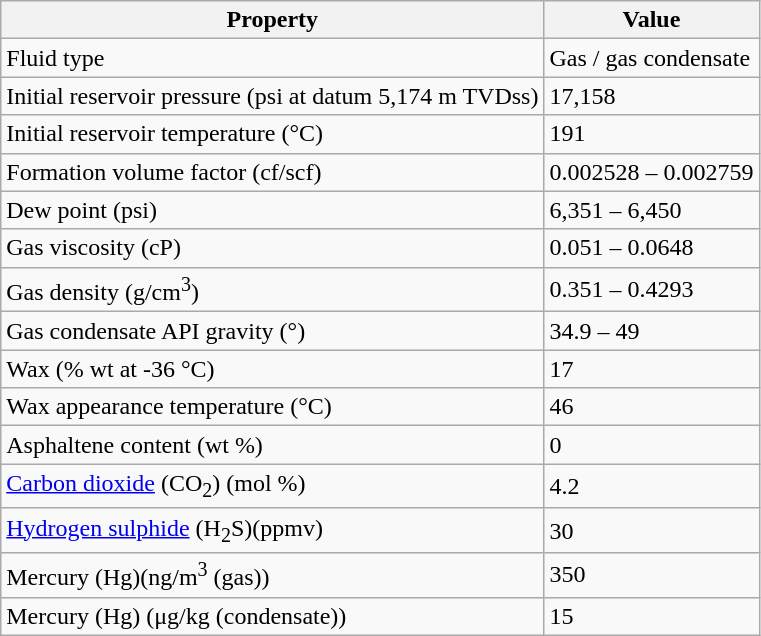<table class="wikitable">
<tr>
<th>Property</th>
<th>Value</th>
</tr>
<tr>
<td>Fluid type</td>
<td>Gas / gas  condensate</td>
</tr>
<tr>
<td>Initial  reservoir pressure (psi at datum 5,174 m TVDss)</td>
<td>17,158</td>
</tr>
<tr>
<td>Initial  reservoir temperature (°C)</td>
<td>191</td>
</tr>
<tr>
<td>Formation  volume factor (cf/scf)</td>
<td>0.002528 –  0.002759</td>
</tr>
<tr>
<td>Dew point  (psi)</td>
<td>6,351 – 6,450</td>
</tr>
<tr>
<td>Gas viscosity  (cP)</td>
<td>0.051 – 0.0648</td>
</tr>
<tr>
<td>Gas density  (g/cm<sup>3</sup>)</td>
<td>0.351 – 0.4293</td>
</tr>
<tr>
<td>Gas  condensate API gravity (°)</td>
<td>34.9 – 49</td>
</tr>
<tr>
<td>Wax (% wt at  -36 °C)</td>
<td>17</td>
</tr>
<tr>
<td>Wax  appearance temperature (°C)</td>
<td>46</td>
</tr>
<tr>
<td>Asphaltene  content (wt %)</td>
<td>0</td>
</tr>
<tr>
<td><a href='#'>Carbon  dioxide</a> (CO<sub>2</sub>) (mol %)</td>
<td>4.2</td>
</tr>
<tr>
<td><a href='#'>Hydrogen  sulphide</a> (H<sub>2</sub>S)(ppmv)</td>
<td>30</td>
</tr>
<tr>
<td>Mercury  (Hg)(ng/m<sup>3</sup> (gas))</td>
<td>350</td>
</tr>
<tr>
<td>Mercury (Hg)  (μg/kg (condensate))</td>
<td>15</td>
</tr>
</table>
